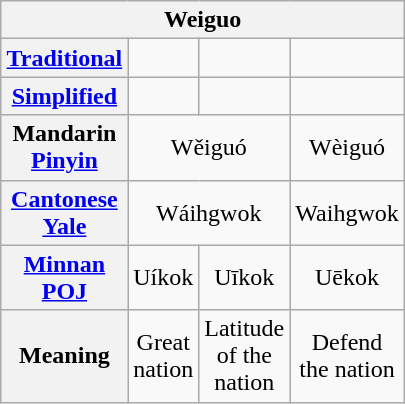<table class="wikitable" style="float:right; width:250px">
<tr>
<th colspan=4>Weiguo</th>
</tr>
<tr>
<th><a href='#'>Traditional</a></th>
<td align="center"></td>
<td align="center"></td>
<td align="center"></td>
</tr>
<tr>
<th><a href='#'>Simplified</a></th>
<td align="center"></td>
<td align="center"></td>
<td align="center"></td>
</tr>
<tr>
<th>Mandarin <a href='#'>Pinyin</a></th>
<td colspan=2 align="center">Wěiguó</td>
<td align="center">Wèiguó</td>
</tr>
<tr>
<th><a href='#'>Cantonese Yale</a></th>
<td colspan=2 align="center">Wáihgwok</td>
<td align="center">Waihgwok</td>
</tr>
<tr>
<th><a href='#'>Minnan POJ</a></th>
<td align="center">Uíkok</td>
<td align="center">Uīkok</td>
<td align="center">Uēkok</td>
</tr>
<tr>
<th>Meaning</th>
<td align="center">Great nation</td>
<td align="center">Latitude of the nation</td>
<td align="center">Defend the nation</td>
</tr>
</table>
